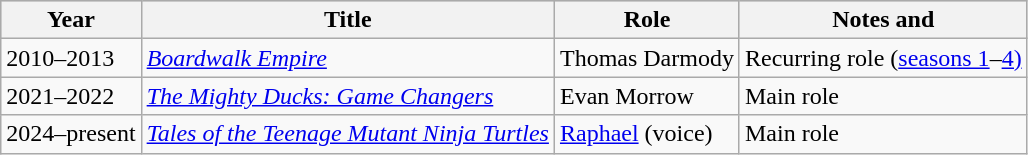<table class="wikitable">
<tr style="background:#ccc; text-align:center;">
<th>Year</th>
<th>Title</th>
<th>Role</th>
<th>Notes and </th>
</tr>
<tr>
<td>2010–2013</td>
<td><em><a href='#'>Boardwalk Empire</a></em></td>
<td>Thomas Darmody</td>
<td>Recurring role (<a href='#'>seasons 1</a>–<a href='#'>4)</a></td>
</tr>
<tr>
<td>2021–2022</td>
<td><em><a href='#'>The Mighty Ducks: Game Changers</a></em></td>
<td>Evan Morrow</td>
<td>Main role</td>
</tr>
<tr>
<td>2024–present</td>
<td><em><a href='#'>Tales of the Teenage Mutant Ninja Turtles</a></em></td>
<td><a href='#'>Raphael</a> (voice)</td>
<td>Main role</td>
</tr>
</table>
